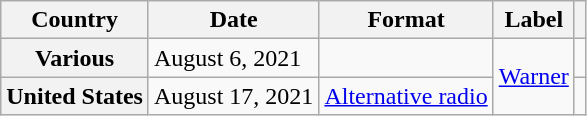<table class="wikitable plainrowheaders" border="1">
<tr>
<th scope="col">Country</th>
<th scope="col">Date</th>
<th scope="col">Format</th>
<th scope="col">Label</th>
<th scope="col"></th>
</tr>
<tr>
<th scope="row">Various</th>
<td>August 6, 2021</td>
<td></td>
<td rowspan="2"><a href='#'>Warner</a></td>
<td align="center"></td>
</tr>
<tr>
<th scope="row">United States</th>
<td>August 17, 2021</td>
<td><a href='#'>Alternative radio</a></td>
<td align="center"></td>
</tr>
</table>
